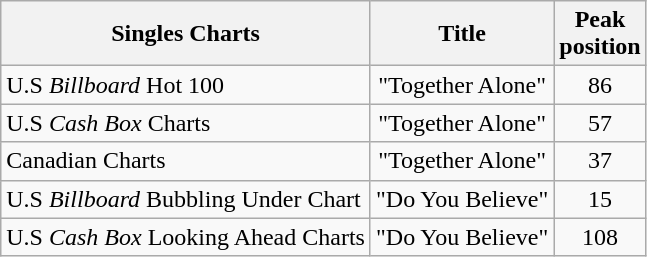<table class="wikitable sortable">
<tr>
<th align="left">Singles Charts</th>
<th align="left">Title</th>
<th align="left">Peak<br>position</th>
</tr>
<tr>
<td align="left">U.S <em>Billboard</em> Hot 100</td>
<td align="center">"Together Alone"</td>
<td align="center">86</td>
</tr>
<tr>
<td align="left">U.S <em>Cash Box</em> Charts</td>
<td align="center">"Together Alone"</td>
<td align="center">57</td>
</tr>
<tr>
<td align="left">Canadian Charts</td>
<td align="center">"Together Alone"</td>
<td align="center">37</td>
</tr>
<tr>
<td align="left">U.S <em>Billboard</em> Bubbling Under Chart</td>
<td align="center">"Do You Believe"</td>
<td align="center">15</td>
</tr>
<tr>
<td align="left">U.S <em>Cash Box</em> Looking Ahead Charts </td>
<td align="center">"Do You Believe"</td>
<td align="center">108</td>
</tr>
</table>
